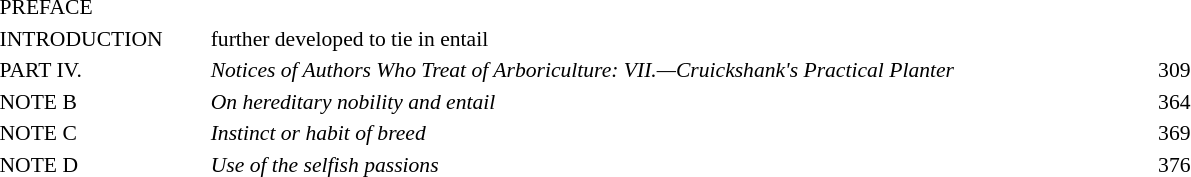<table class="plainrowheaders" style="font-size:90%;border:0;width:800px;margin:30px 20px;">
<tr>
<td scope="row">PREFACE</td>
<td></td>
<td></td>
</tr>
<tr>
<td scope="row">INTRODUCTION</td>
<td>further developed to tie in entail</td>
<td></td>
</tr>
<tr>
<td scope="row">PART IV.</td>
<td><em>Notices of Authors Who Treat of Arboriculture: VII.—Cruickshank's Practical Planter</em></td>
<td style="text-align:right">309</td>
</tr>
<tr>
<td scope="row">NOTE B</td>
<td><em>On hereditary nobility and entail</em></td>
<td style="text-align:right">364</td>
</tr>
<tr>
<td scope="row">NOTE C</td>
<td><em>Instinct or habit of breed</em></td>
<td style="text-align:right">369</td>
</tr>
<tr>
<td scope="row">NOTE D</td>
<td><em>Use of the selfish passions</em></td>
<td style="text-align:right">376</td>
</tr>
</table>
